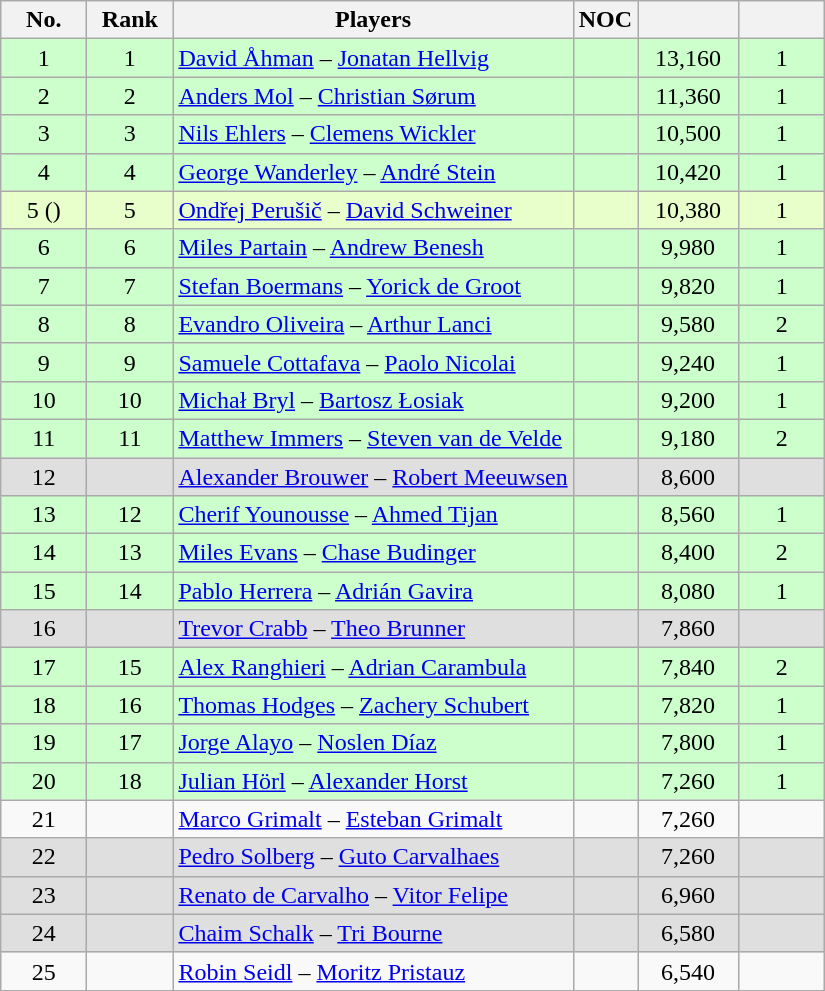<table class="sortable wikitable" style="text-align:center">
<tr>
<th width=50>No.</th>
<th width=50>Rank</th>
<th>Players</th>
<th>NOC</th>
<th width=60></th>
<th width=50></th>
</tr>
<tr bgcolor="#ccffcc">
<td>1</td>
<td>1</td>
<td align=left><a href='#'>David Åhman</a> – <a href='#'>Jonatan Hellvig</a></td>
<td align="left"></td>
<td>13,160</td>
<td>1</td>
</tr>
<tr bgcolor="#ccffcc">
<td>2</td>
<td>2</td>
<td align=left><a href='#'>Anders Mol</a> – <a href='#'>Christian Sørum</a></td>
<td align="left"></td>
<td>11,360</td>
<td>1</td>
</tr>
<tr bgcolor="#ccffcc">
<td>3</td>
<td>3</td>
<td align=left><a href='#'>Nils Ehlers</a> – <a href='#'>Clemens Wickler</a></td>
<td align="left"></td>
<td>10,500</td>
<td>1</td>
</tr>
<tr bgcolor="#ccffcc">
<td>4</td>
<td>4</td>
<td align=left><a href='#'>George Wanderley</a> – <a href='#'>André Stein</a></td>
<td align="left"></td>
<td>10,420</td>
<td>1</td>
</tr>
<tr bgcolor="#e8ffcc">
<td>5 ()</td>
<td>5</td>
<td align=left><a href='#'>Ondřej Perušič</a> – <a href='#'>David Schweiner</a></td>
<td align="left"></td>
<td>10,380</td>
<td>1</td>
</tr>
<tr bgcolor="#ccffcc">
<td>6</td>
<td>6</td>
<td align=left><a href='#'>Miles Partain</a> – <a href='#'>Andrew Benesh</a></td>
<td align="left"></td>
<td>9,980</td>
<td>1</td>
</tr>
<tr bgcolor="#ccffcc">
<td>7</td>
<td>7</td>
<td align=left><a href='#'>Stefan Boermans</a> – <a href='#'>Yorick de Groot</a></td>
<td align="left"></td>
<td>9,820</td>
<td>1</td>
</tr>
<tr bgcolor="#ccffcc">
<td>8</td>
<td>8</td>
<td align=left><a href='#'>Evandro Oliveira</a> – <a href='#'>Arthur Lanci</a></td>
<td align="left"></td>
<td>9,580</td>
<td>2</td>
</tr>
<tr bgcolor="#ccffcc">
<td>9</td>
<td>9</td>
<td align=left><a href='#'>Samuele Cottafava</a> – <a href='#'>Paolo Nicolai</a></td>
<td align="left"></td>
<td>9,240</td>
<td>1</td>
</tr>
<tr bgcolor="#ccffcc">
<td>10</td>
<td>10</td>
<td align=left><a href='#'>Michał Bryl</a> – <a href='#'>Bartosz Łosiak</a></td>
<td align="left"></td>
<td>9,200</td>
<td>1</td>
</tr>
<tr bgcolor="#ccffcc">
<td>11</td>
<td>11</td>
<td align=left><a href='#'>Matthew Immers</a> – <a href='#'>Steven van de Velde</a></td>
<td align="left"></td>
<td>9,180</td>
<td>2</td>
</tr>
<tr bgcolor="#dfdfdf">
<td>12</td>
<td></td>
<td align=left><a href='#'>Alexander Brouwer</a> – <a href='#'>Robert Meeuwsen</a></td>
<td align="left"></td>
<td>8,600</td>
<td></td>
</tr>
<tr bgcolor="#ccffcc">
<td>13</td>
<td>12</td>
<td align=left><a href='#'>Cherif Younousse</a> – <a href='#'>Ahmed Tijan</a></td>
<td align="left"></td>
<td>8,560</td>
<td>1</td>
</tr>
<tr bgcolor="#ccffcc">
<td>14</td>
<td>13</td>
<td align=left><a href='#'>Miles Evans</a> – <a href='#'>Chase Budinger</a></td>
<td align="left"></td>
<td>8,400</td>
<td>2</td>
</tr>
<tr bgcolor="#ccffcc">
<td>15</td>
<td>14</td>
<td align=left><a href='#'>Pablo Herrera</a> – <a href='#'>Adrián Gavira</a></td>
<td align="left"></td>
<td>8,080</td>
<td>1</td>
</tr>
<tr bgcolor="#dfdfdf">
<td>16</td>
<td></td>
<td align=left><a href='#'>Trevor Crabb</a> – <a href='#'>Theo Brunner</a></td>
<td align="left"></td>
<td>7,860</td>
<td></td>
</tr>
<tr bgcolor="#ccffcc">
<td>17</td>
<td>15</td>
<td align=left><a href='#'>Alex Ranghieri</a> – <a href='#'>Adrian Carambula</a></td>
<td align="left"></td>
<td>7,840</td>
<td>2</td>
</tr>
<tr bgcolor="#ccffcc">
<td>18</td>
<td>16</td>
<td align=left><a href='#'>Thomas Hodges</a> – <a href='#'>Zachery Schubert</a></td>
<td align="left"></td>
<td>7,820</td>
<td>1</td>
</tr>
<tr bgcolor="#ccffcc">
<td>19</td>
<td>17</td>
<td align=left><a href='#'>Jorge Alayo</a> – <a href='#'>Noslen Díaz</a></td>
<td align="left"></td>
<td>7,800</td>
<td>1</td>
</tr>
<tr bgcolor="#ccffcc">
<td>20</td>
<td>18</td>
<td align=left><a href='#'>Julian Hörl</a> – <a href='#'>Alexander Horst</a></td>
<td align="left"></td>
<td>7,260</td>
<td>1</td>
</tr>
<tr>
<td>21</td>
<td></td>
<td align=left><a href='#'>Marco Grimalt</a> – <a href='#'>Esteban Grimalt</a></td>
<td align="left"></td>
<td>7,260</td>
<td></td>
</tr>
<tr bgcolor="#dfdfdf">
<td>22</td>
<td></td>
<td align=left><a href='#'>Pedro Solberg</a> – <a href='#'>Guto Carvalhaes</a></td>
<td align="left"></td>
<td>7,260</td>
<td></td>
</tr>
<tr bgcolor="#dfdfdf">
<td>23</td>
<td></td>
<td align=left><a href='#'>Renato de Carvalho</a> – <a href='#'>Vitor Felipe</a></td>
<td align="left"></td>
<td>6,960</td>
<td></td>
</tr>
<tr bgcolor="#dfdfdf">
<td>24</td>
<td></td>
<td align=left><a href='#'>Chaim Schalk</a> – <a href='#'>Tri Bourne</a></td>
<td align="left"></td>
<td>6,580</td>
<td></td>
</tr>
<tr>
<td>25</td>
<td></td>
<td align=left><a href='#'>Robin Seidl</a> – <a href='#'>Moritz Pristauz</a></td>
<td align="left"></td>
<td>6,540</td>
<td></td>
</tr>
</table>
